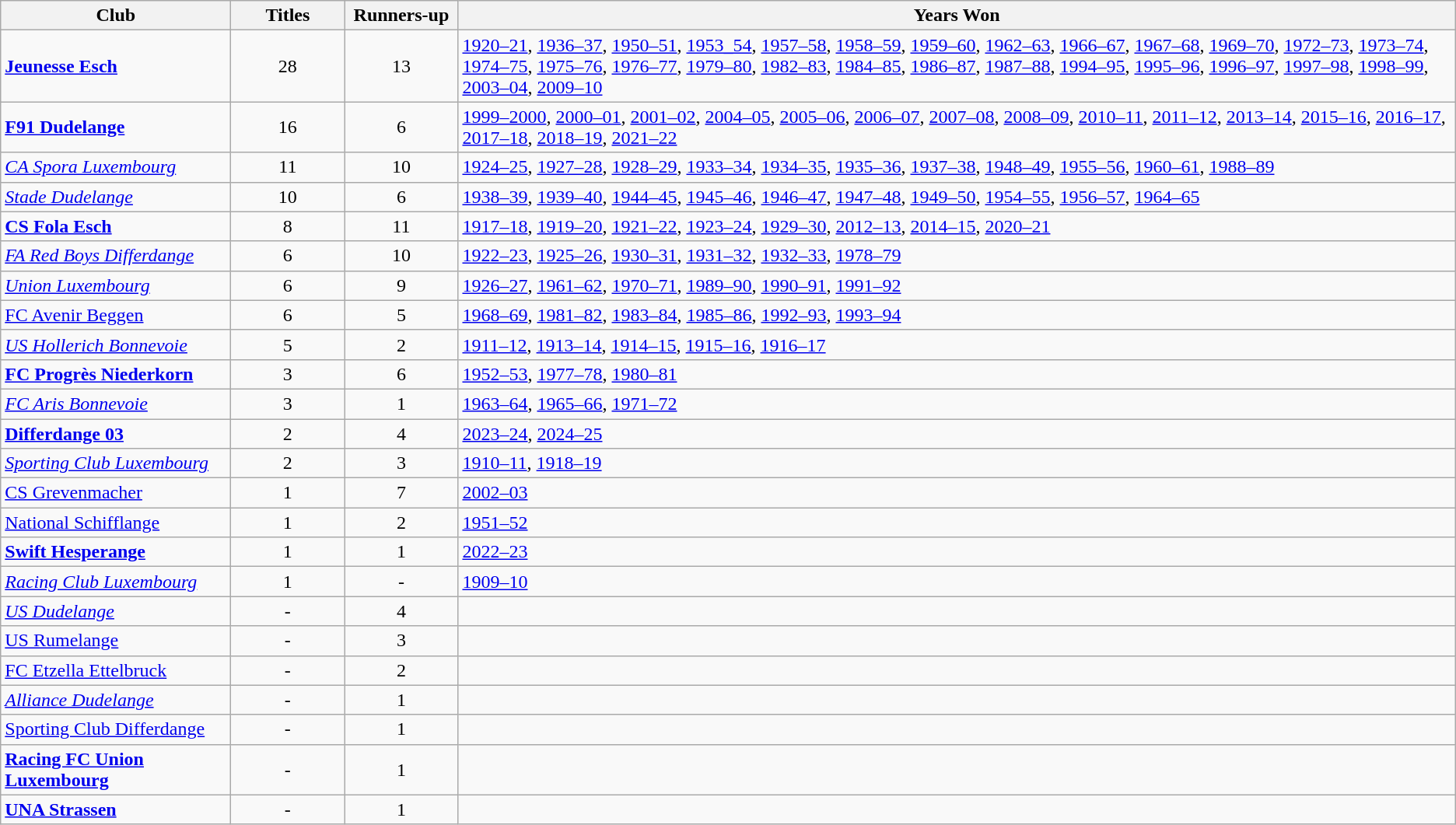<table class="wikitable sortable sticky-header">
<tr>
<th width=190>Club</th>
<th width=90>Titles</th>
<th width=90>Runners-up</th>
<th>Years Won</th>
</tr>
<tr>
<td><strong><a href='#'>Jeunesse Esch</a></strong></td>
<td align=center>28</td>
<td align=center>13</td>
<td><a href='#'>1920–21</a>, <a href='#'>1936–37</a>, <a href='#'>1950–51</a>, <a href='#'>1953_54</a>, <a href='#'>1957–58</a>, <a href='#'>1958–59</a>, <a href='#'>1959–60</a>, <a href='#'>1962–63</a>, <a href='#'>1966–67</a>, <a href='#'>1967–68</a>, <a href='#'>1969–70</a>, <a href='#'>1972–73</a>, <a href='#'>1973–74</a>, <a href='#'>1974–75</a>, <a href='#'>1975–76</a>, <a href='#'>1976–77</a>, <a href='#'>1979–80</a>, <a href='#'>1982–83</a>, <a href='#'>1984–85</a>, <a href='#'>1986–87</a>, <a href='#'>1987–88</a>, <a href='#'>1994–95</a>, <a href='#'>1995–96</a>, <a href='#'>1996–97</a>, <a href='#'>1997–98</a>, <a href='#'>1998–99</a>, <a href='#'>2003–04</a>, <a href='#'>2009–10</a></td>
</tr>
<tr>
<td><strong><a href='#'>F91 Dudelange</a></strong></td>
<td align=center>16</td>
<td align=center>6</td>
<td><a href='#'>1999–2000</a>, <a href='#'>2000–01</a>, <a href='#'>2001–02</a>, <a href='#'>2004–05</a>, <a href='#'>2005–06</a>, <a href='#'>2006–07</a>, <a href='#'>2007–08</a>, <a href='#'>2008–09</a>, <a href='#'>2010–11</a>, <a href='#'>2011–12</a>, <a href='#'>2013–14</a>, <a href='#'>2015–16</a>, <a href='#'>2016–17</a>, <a href='#'>2017–18</a>, <a href='#'>2018–19</a>, <a href='#'>2021–22</a></td>
</tr>
<tr>
<td><em><a href='#'>CA Spora Luxembourg</a></em></td>
<td align=center>11</td>
<td align=center>10</td>
<td><a href='#'>1924–25</a>, <a href='#'>1927–28</a>, <a href='#'>1928–29</a>, <a href='#'>1933–34</a>, <a href='#'>1934–35</a>, <a href='#'>1935–36</a>, <a href='#'>1937–38</a>, <a href='#'>1948–49</a>, <a href='#'>1955–56</a>, <a href='#'>1960–61</a>, <a href='#'>1988–89</a></td>
</tr>
<tr>
<td><em><a href='#'>Stade Dudelange</a></em></td>
<td align=center>10</td>
<td align=center>6</td>
<td><a href='#'>1938–39</a>, <a href='#'>1939–40</a>, <a href='#'>1944–45</a>, <a href='#'>1945–46</a>, <a href='#'>1946–47</a>, <a href='#'>1947–48</a>, <a href='#'>1949–50</a>, <a href='#'>1954–55</a>, <a href='#'>1956–57</a>, <a href='#'>1964–65</a></td>
</tr>
<tr>
<td><strong><a href='#'>CS Fola Esch</a></strong></td>
<td align=center>8</td>
<td align=center>11</td>
<td><a href='#'>1917–18</a>, <a href='#'>1919–20</a>, <a href='#'>1921–22</a>, <a href='#'>1923–24</a>, <a href='#'>1929–30</a>, <a href='#'>2012–13</a>, <a href='#'>2014–15</a>, <a href='#'>2020–21</a></td>
</tr>
<tr>
<td><em><a href='#'>FA Red Boys Differdange</a></em></td>
<td align=center>6</td>
<td align=center>10</td>
<td><a href='#'>1922–23</a>, <a href='#'>1925–26</a>, <a href='#'>1930–31</a>, <a href='#'>1931–32</a>, <a href='#'>1932–33</a>, <a href='#'>1978–79</a></td>
</tr>
<tr>
<td><em><a href='#'>Union Luxembourg</a></em></td>
<td align=center>6</td>
<td align=center>9</td>
<td><a href='#'>1926–27</a>, <a href='#'>1961–62</a>, <a href='#'>1970–71</a>, <a href='#'>1989–90</a>, <a href='#'>1990–91</a>, <a href='#'>1991–92</a></td>
</tr>
<tr>
<td><a href='#'>FC Avenir Beggen</a></td>
<td align=center>6</td>
<td align=center>5</td>
<td><a href='#'>1968–69</a>, <a href='#'>1981–82</a>, <a href='#'>1983–84</a>, <a href='#'>1985–86</a>, <a href='#'>1992–93</a>, <a href='#'>1993–94</a></td>
</tr>
<tr>
<td><em><a href='#'>US Hollerich Bonnevoie</a></em></td>
<td align=center>5</td>
<td align=center>2</td>
<td><a href='#'>1911–12</a>, <a href='#'>1913–14</a>, <a href='#'>1914–15</a>, <a href='#'>1915–16</a>, <a href='#'>1916–17</a></td>
</tr>
<tr>
<td><strong><a href='#'>FC Progrès Niederkorn</a></strong></td>
<td align=center>3</td>
<td align=center>6</td>
<td><a href='#'>1952–53</a>, <a href='#'>1977–78</a>, <a href='#'>1980–81</a></td>
</tr>
<tr>
<td><em><a href='#'>FC Aris Bonnevoie</a></em></td>
<td align=center>3</td>
<td align=center>1</td>
<td><a href='#'>1963–64</a>, <a href='#'>1965–66</a>, <a href='#'>1971–72</a></td>
</tr>
<tr>
<td><strong><a href='#'>Differdange 03</a></strong></td>
<td align=center>2</td>
<td align=center>4</td>
<td><a href='#'>2023–24</a>, <a href='#'>2024–25</a></td>
</tr>
<tr>
<td><em><a href='#'>Sporting Club Luxembourg</a></em></td>
<td align=center>2</td>
<td align=center>3</td>
<td><a href='#'>1910–11</a>, <a href='#'>1918–19</a></td>
</tr>
<tr>
<td><a href='#'>CS Grevenmacher</a></td>
<td align=center>1</td>
<td align=center>7</td>
<td><a href='#'>2002–03</a></td>
</tr>
<tr>
<td><a href='#'>National Schifflange</a></td>
<td align=center>1</td>
<td align=center>2</td>
<td><a href='#'>1951–52</a></td>
</tr>
<tr>
<td><strong><a href='#'>Swift Hesperange</a></strong></td>
<td align=center>1</td>
<td align=center>1</td>
<td><a href='#'>2022–23</a></td>
</tr>
<tr>
<td><em><a href='#'>Racing Club Luxembourg</a></em></td>
<td align=center>1</td>
<td align=center>-</td>
<td><a href='#'>1909–10</a></td>
</tr>
<tr>
<td><em><a href='#'>US Dudelange</a></em></td>
<td align=center>-</td>
<td align=center>4</td>
<td></td>
</tr>
<tr>
<td><a href='#'>US Rumelange</a></td>
<td align=center>-</td>
<td align=center>3</td>
<td></td>
</tr>
<tr>
<td><a href='#'>FC Etzella Ettelbruck</a></td>
<td align=center>-</td>
<td align=center>2</td>
<td></td>
</tr>
<tr>
<td><em><a href='#'>Alliance Dudelange</a></em></td>
<td align=center>-</td>
<td align=center>1</td>
<td></td>
</tr>
<tr>
<td><a href='#'>Sporting Club Differdange</a></td>
<td align=center>-</td>
<td align=center>1</td>
<td></td>
</tr>
<tr>
<td><strong><a href='#'>Racing FC Union Luxembourg</a></strong></td>
<td align=center>-</td>
<td align=center>1</td>
<td></td>
</tr>
<tr>
<td><strong><a href='#'>UNA Strassen</a></strong></td>
<td align=center>-</td>
<td align=center>1</td>
<td></td>
</tr>
</table>
